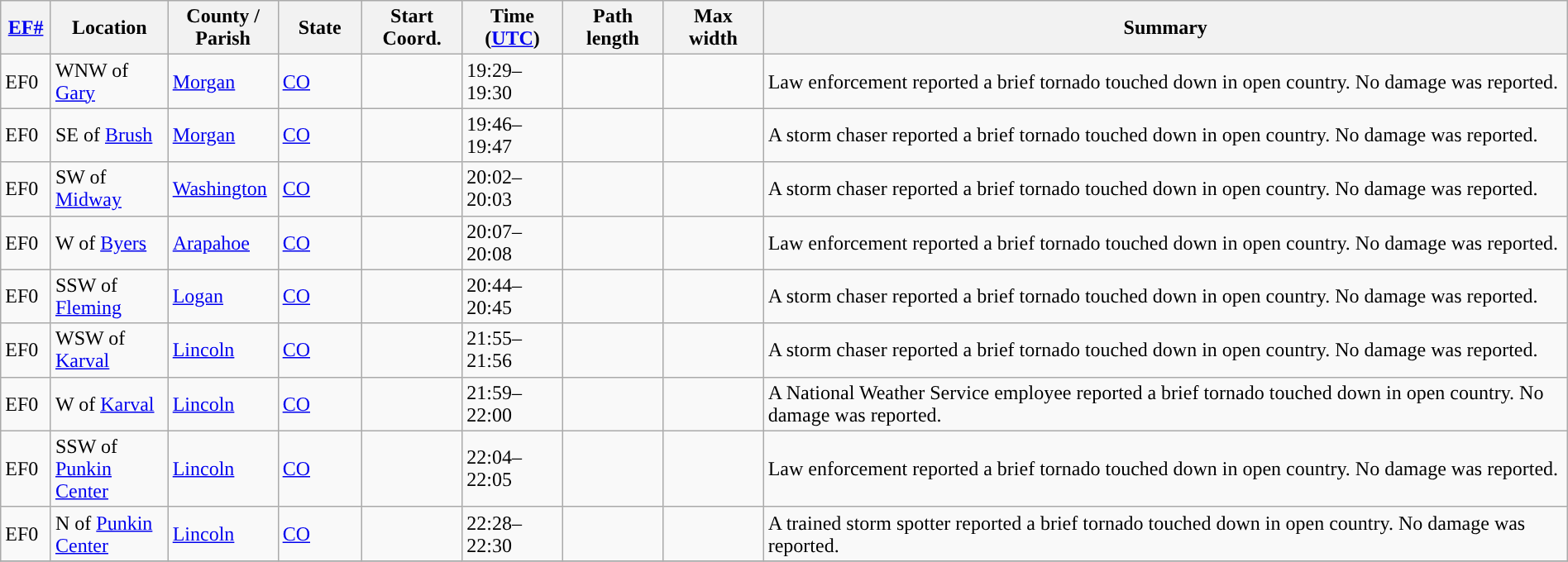<table class="wikitable sortable" style="width:100%;">
<tr>
<th scope="col"  style="width:3%; text-align:center;"><a href='#'>EF#</a></th>
<th scope="col"  style="width:7%; text-align:center;" class="unsortable">Location</th>
<th scope="col"  style="width:6%; text-align:center;" class="unsortable">County / Parish</th>
<th scope="col"  style="width:5%; text-align:center;">State</th>
<th scope="col"  style="width:6%; text-align:center;">Start Coord.</th>
<th scope="col"  style="width:6%; text-align:center;">Time (<a href='#'>UTC</a>)</th>
<th scope="col"  style="width:6%; text-align:center;">Path length</th>
<th scope="col"  style="width:6%; text-align:center;">Max width</th>
<th scope="col" class="unsortable" style="width:48%; text-align:center;">Summary</th>
</tr>
<tr>
<td>EF0</td>
<td>WNW of <a href='#'>Gary</a></td>
<td><a href='#'>Morgan</a></td>
<td><a href='#'>CO</a></td>
<td></td>
<td>19:29–19:30</td>
<td></td>
<td></td>
<td>Law enforcement reported a brief tornado touched down in open country. No damage was reported.</td>
</tr>
<tr>
<td>EF0</td>
<td>SE of <a href='#'>Brush</a></td>
<td><a href='#'>Morgan</a></td>
<td><a href='#'>CO</a></td>
<td></td>
<td>19:46–19:47</td>
<td></td>
<td></td>
<td>A storm chaser reported a brief tornado touched down in open country. No damage was reported.</td>
</tr>
<tr>
<td>EF0</td>
<td>SW of <a href='#'>Midway</a></td>
<td><a href='#'>Washington</a></td>
<td><a href='#'>CO</a></td>
<td></td>
<td>20:02–20:03</td>
<td></td>
<td></td>
<td>A storm chaser reported a brief tornado touched down in open country. No damage was reported.</td>
</tr>
<tr>
<td>EF0</td>
<td>W of <a href='#'>Byers</a></td>
<td><a href='#'>Arapahoe</a></td>
<td><a href='#'>CO</a></td>
<td></td>
<td>20:07–20:08</td>
<td></td>
<td></td>
<td>Law enforcement reported a brief tornado touched down in open country. No damage was reported.</td>
</tr>
<tr>
<td>EF0</td>
<td>SSW of <a href='#'>Fleming</a></td>
<td><a href='#'>Logan</a></td>
<td><a href='#'>CO</a></td>
<td></td>
<td>20:44–20:45</td>
<td></td>
<td></td>
<td>A storm chaser reported a brief tornado touched down in open country. No damage was reported.</td>
</tr>
<tr>
<td>EF0</td>
<td>WSW of <a href='#'>Karval</a></td>
<td><a href='#'>Lincoln</a></td>
<td><a href='#'>CO</a></td>
<td></td>
<td>21:55–21:56</td>
<td></td>
<td></td>
<td>A storm chaser reported a brief tornado touched down in open country. No damage was reported.</td>
</tr>
<tr>
<td>EF0</td>
<td>W of <a href='#'>Karval</a></td>
<td><a href='#'>Lincoln</a></td>
<td><a href='#'>CO</a></td>
<td></td>
<td>21:59–22:00</td>
<td></td>
<td></td>
<td>A National Weather Service employee reported a brief tornado touched down in open country. No damage was reported.</td>
</tr>
<tr>
<td>EF0</td>
<td>SSW of <a href='#'>Punkin Center</a></td>
<td><a href='#'>Lincoln</a></td>
<td><a href='#'>CO</a></td>
<td></td>
<td>22:04–22:05</td>
<td></td>
<td></td>
<td>Law enforcement reported a brief tornado touched down in open country. No damage was reported.</td>
</tr>
<tr>
<td>EF0</td>
<td>N of <a href='#'>Punkin Center</a></td>
<td><a href='#'>Lincoln</a></td>
<td><a href='#'>CO</a></td>
<td></td>
<td>22:28–22:30</td>
<td></td>
<td></td>
<td>A trained storm spotter reported a brief tornado touched down in open country. No damage was reported.</td>
</tr>
<tr>
</tr>
</table>
